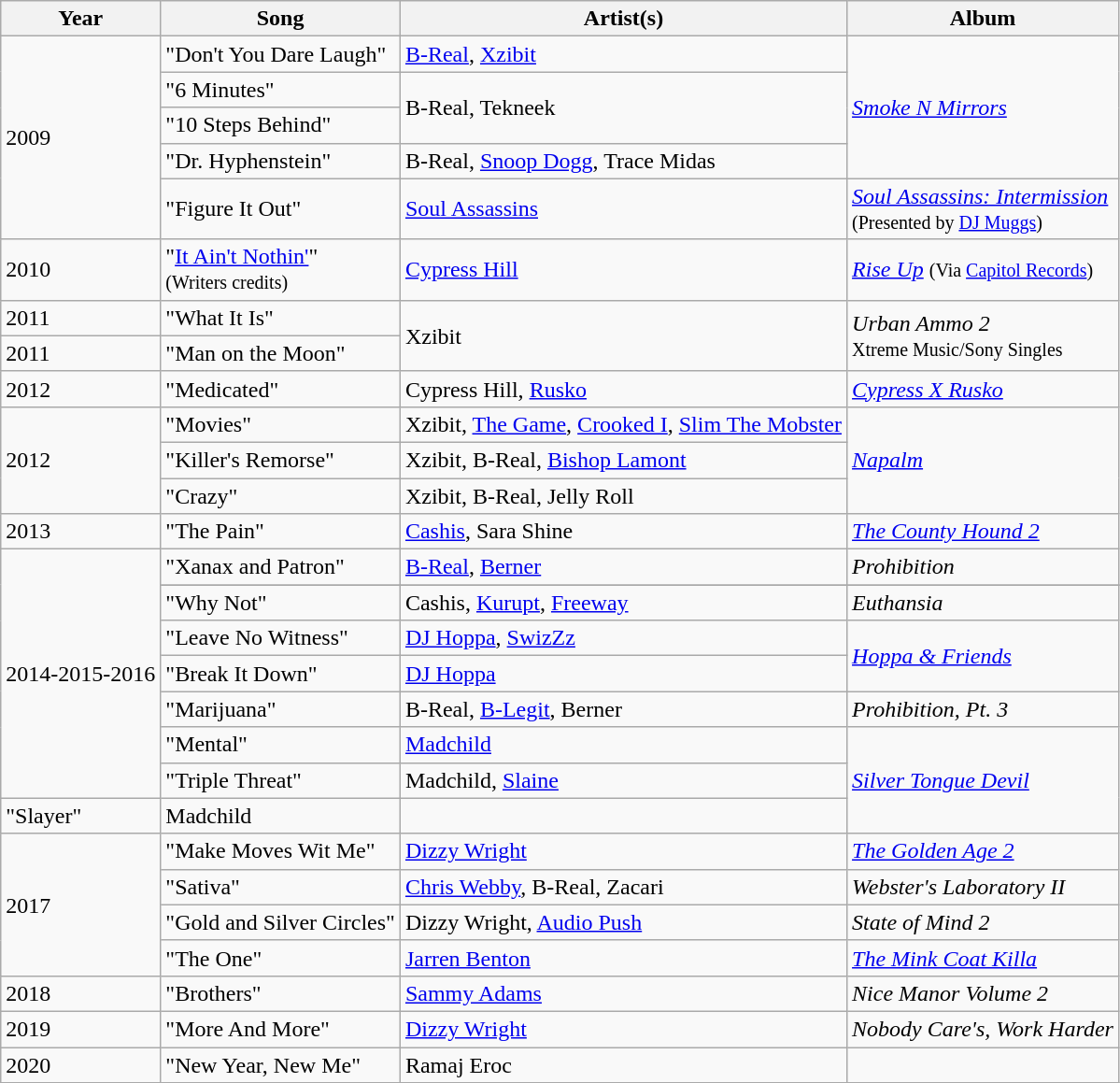<table class="wikitable">
<tr>
<th>Year</th>
<th>Song</th>
<th>Artist(s)</th>
<th>Album</th>
</tr>
<tr>
<td rowspan="5">2009</td>
<td>"Don't You Dare Laugh"</td>
<td><a href='#'>B-Real</a>, <a href='#'>Xzibit</a></td>
<td rowspan="4"><em><a href='#'>Smoke N Mirrors</a></em></td>
</tr>
<tr>
<td>"6 Minutes"</td>
<td rowspan="2">B-Real, Tekneek</td>
</tr>
<tr>
<td>"10 Steps Behind"</td>
</tr>
<tr>
<td>"Dr. Hyphenstein"</td>
<td>B-Real, <a href='#'>Snoop Dogg</a>, Trace Midas</td>
</tr>
<tr>
<td>"Figure It Out"</td>
<td><a href='#'>Soul Assassins</a></td>
<td><em><a href='#'>Soul Assassins: Intermission</a></em><br><small>(Presented by <a href='#'>DJ Muggs</a>)</small></td>
</tr>
<tr>
<td>2010</td>
<td>"<a href='#'>It Ain't Nothin'</a>"<br><small>(Writers credits)</small></td>
<td><a href='#'>Cypress Hill</a></td>
<td><em><a href='#'>Rise Up</a></em> <small>(Via <a href='#'>Capitol Records</a>)</small></td>
</tr>
<tr>
<td rowpsan="2">2011</td>
<td>"What It Is"</td>
<td rowspan="2">Xzibit</td>
<td rowspan="2"><em>Urban Ammo 2</em><br><small>Xtreme Music/Sony Singles</small></td>
</tr>
<tr>
<td>2011</td>
<td>"Man on the Moon"</td>
</tr>
<tr>
<td>2012</td>
<td>"Medicated"</td>
<td>Cypress Hill, <a href='#'>Rusko</a></td>
<td><em><a href='#'>Cypress X Rusko</a></em></td>
</tr>
<tr>
<td rowspan="3">2012</td>
<td>"Movies"</td>
<td>Xzibit, <a href='#'>The Game</a>, <a href='#'>Crooked I</a>, <a href='#'>Slim The Mobster</a></td>
<td rowspan="3"><em><a href='#'>Napalm</a></em></td>
</tr>
<tr>
<td>"Killer's Remorse"</td>
<td>Xzibit, B-Real, <a href='#'>Bishop Lamont</a></td>
</tr>
<tr>
<td>"Crazy"</td>
<td>Xzibit, B-Real, Jelly Roll</td>
</tr>
<tr>
<td>2013</td>
<td>"The Pain"</td>
<td><a href='#'>Cashis</a>, Sara Shine</td>
<td><em><a href='#'>The County Hound 2</a></em></td>
</tr>
<tr>
<td rowspan="8">2014-2015-2016</td>
<td>"Xanax and Patron"</td>
<td><a href='#'>B-Real</a>, <a href='#'>Berner</a></td>
<td><em>Prohibition</em></td>
</tr>
<tr>
</tr>
<tr>
<td>"Why Not"</td>
<td>Cashis, <a href='#'>Kurupt</a>, <a href='#'>Freeway</a></td>
<td><em>Euthansia</em></td>
</tr>
<tr>
<td>"Leave No Witness"</td>
<td><a href='#'>DJ Hoppa</a>, <a href='#'>SwizZz</a></td>
<td rowspan="2"><em><a href='#'>Hoppa & Friends</a></em></td>
</tr>
<tr>
<td>"Break It Down"</td>
<td><a href='#'>DJ Hoppa</a></td>
</tr>
<tr>
<td>"Marijuana"</td>
<td>B-Real, <a href='#'>B-Legit</a>, Berner</td>
<td><em>Prohibition, Pt. 3</em></td>
</tr>
<tr>
<td>"Mental"</td>
<td><a href='#'>Madchild</a></td>
<td rowspan="3"><em><a href='#'>Silver Tongue Devil</a></em></td>
</tr>
<tr>
<td>"Triple Threat"</td>
<td>Madchild, <a href='#'>Slaine</a></td>
</tr>
<tr>
<td>"Slayer"</td>
<td>Madchild</td>
</tr>
<tr>
<td rowspan="4">2017</td>
<td>"Make Moves Wit Me"</td>
<td><a href='#'>Dizzy Wright</a></td>
<td><em><a href='#'>The Golden Age 2</a></em></td>
</tr>
<tr>
<td>"Sativa"</td>
<td><a href='#'>Chris Webby</a>, B-Real, Zacari</td>
<td><em>Webster's Laboratory II</em></td>
</tr>
<tr>
<td>"Gold and Silver Circles"</td>
<td>Dizzy Wright, <a href='#'>Audio Push</a></td>
<td><em>State of Mind 2</em></td>
</tr>
<tr>
<td>"The One"</td>
<td><a href='#'>Jarren Benton</a></td>
<td><em><a href='#'>The Mink Coat Killa</a></em></td>
</tr>
<tr>
<td rowspan="1">2018</td>
<td>"Brothers"</td>
<td><a href='#'>Sammy Adams</a></td>
<td><em>Nice Manor Volume 2</em></td>
</tr>
<tr>
<td rowspan="1">2019</td>
<td>"More And More"</td>
<td><a href='#'>Dizzy Wright</a></td>
<td><em>Nobody Care's, Work Harder</em></td>
</tr>
<tr>
<td>2020</td>
<td>"New Year, New Me"</td>
<td>Ramaj Eroc</td>
<td></td>
</tr>
<tr>
</tr>
</table>
